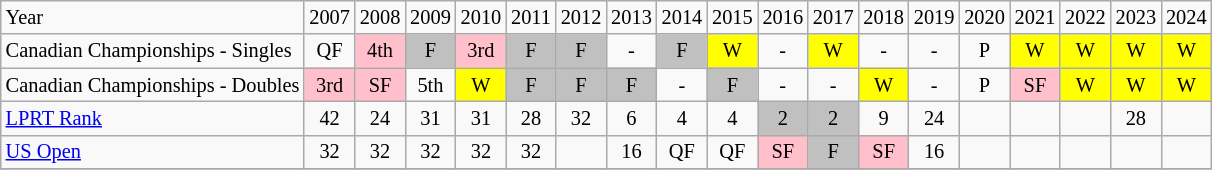<table class="wikitable" style="font-size:85%;" align=center>
<tr>
<td>Year</td>
<td>2007</td>
<td>2008</td>
<td>2009</td>
<td>2010</td>
<td>2011</td>
<td>2012</td>
<td>2013</td>
<td>2014</td>
<td>2015</td>
<td>2016</td>
<td>2017</td>
<td>2018</td>
<td>2019</td>
<td>2020</td>
<td>2021</td>
<td>2022</td>
<td>2023</td>
<td>2024</td>
</tr>
<tr>
<td align="left">Canadian Championships - Singles</td>
<td align=center>QF</td>
<td bgcolor=pink align=center>4th</td>
<td bgcolor=silver align=center>F</td>
<td bgcolor=pink align=center>3rd</td>
<td bgcolor=silver align=center>F</td>
<td bgcolor=silver align=center>F</td>
<td align=center>-</td>
<td bgcolor=silver align=center>F</td>
<td bgcolor=yellow align=center>W</td>
<td align=center>-</td>
<td bgcolor=yellow align=center>W</td>
<td align=center>-</td>
<td align=center>-</td>
<td align=center>P</td>
<td bgcolor=yellow align=center>W</td>
<td bgcolor=yellow align=center>W</td>
<td bgcolor=yellow align=center>W</td>
<td bgcolor=yellow align=center>W</td>
</tr>
<tr>
<td align="left">Canadian Championships - Doubles</td>
<td bgcolor=pink align=center>3rd</td>
<td bgcolor=pink align=center>SF</td>
<td align=center>5th</td>
<td bgcolor=yellow align=center>W</td>
<td bgcolor=silver align=center>F</td>
<td bgcolor=silver align=center>F</td>
<td bgcolor=silver align=center>F</td>
<td align=center>-</td>
<td bgcolor=silver align=center>F</td>
<td align=center>-</td>
<td align=center>-</td>
<td bgcolor=yellow align=center>W</td>
<td align=center>-</td>
<td align=center>P</td>
<td bgcolor=pink align=center>SF</td>
<td bgcolor=yellow align=center>W</td>
<td bgcolor=yellow align=center>W</td>
<td bgcolor=yellow align=center>W</td>
</tr>
<tr>
<td align="left"><a href='#'>LPRT Rank</a></td>
<td align=center>42</td>
<td align=center>24</td>
<td align=center>31</td>
<td align=center>31</td>
<td align=center>28</td>
<td align=center>32</td>
<td align=center>6</td>
<td align=center>4</td>
<td align=center>4</td>
<td bgcolor=silver align=center>2</td>
<td bgcolor=silver align=center>2</td>
<td align=center>9</td>
<td align=center>24</td>
<td></td>
<td></td>
<td></td>
<td align=center>28</td>
<td></td>
</tr>
<tr>
<td align="left"><a href='#'>US Open</a></td>
<td align=center>32</td>
<td align=center>32</td>
<td align=center>32</td>
<td align=center>32</td>
<td align=center>32</td>
<td></td>
<td align=center>16</td>
<td align=center>QF</td>
<td align=center>QF</td>
<td bgcolor=pink align=center>SF</td>
<td bgcolor=silver align=center>F</td>
<td bgcolor=pink align=center>SF</td>
<td align=center>16</td>
<td></td>
<td></td>
<td></td>
<td></td>
<td></td>
</tr>
<tr>
</tr>
</table>
